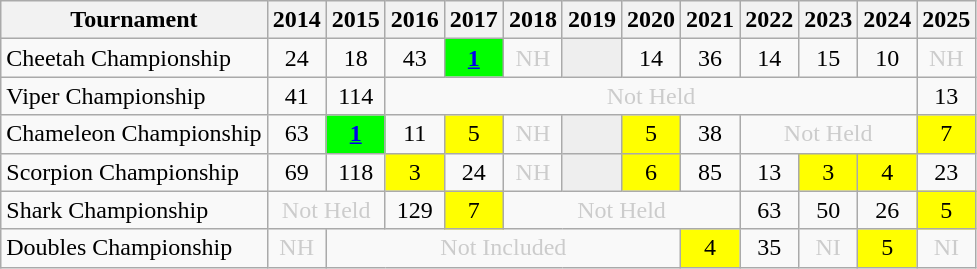<table class="wikitable" style="text-align:center;">
<tr>
<th>Tournament</th>
<th>2014</th>
<th>2015</th>
<th>2016</th>
<th>2017</th>
<th>2018</th>
<th>2019</th>
<th>2020</th>
<th>2021</th>
<th>2022</th>
<th>2023</th>
<th>2024</th>
<th>2025</th>
</tr>
<tr>
<td align="left">Cheetah Championship</td>
<td>24</td>
<td>18</td>
<td>43</td>
<td style="background:lime;"><a href='#'><strong>1</strong></a></td>
<td style=color:#ccc>NH</td>
<td style="background:#eeeeee;"></td>
<td>14</td>
<td>36</td>
<td>14</td>
<td>15</td>
<td>10</td>
<td style=color:#ccc>NH</td>
</tr>
<tr>
<td align="left">Viper Championship</td>
<td>41</td>
<td>114</td>
<td colspan=9 style=color:#ccc>Not Held</td>
<td>13</td>
</tr>
<tr>
<td align="left">Chameleon Championship</td>
<td>63</td>
<td style="background:lime;"><a href='#'><strong>1</strong></a></td>
<td>11</td>
<td style="background:yellow;">5</td>
<td style=color:#ccc>NH</td>
<td style="background:#eeeeee;"></td>
<td style="background:yellow;">5</td>
<td>38</td>
<td colspan=3 style=color:#ccc>Not Held</td>
<td style="background:yellow;">7</td>
</tr>
<tr>
<td align="left">Scorpion Championship</td>
<td>69</td>
<td>118</td>
<td style="background:yellow;">3</td>
<td>24</td>
<td style=color:#ccc>NH</td>
<td style="background:#eeeeee;"></td>
<td style="background:yellow;">6</td>
<td>85</td>
<td>13</td>
<td style="background:yellow;">3</td>
<td style="background:yellow;">4</td>
<td>23</td>
</tr>
<tr>
<td align="left">Shark Championship</td>
<td colspan=2 style=color:#ccc>Not Held</td>
<td>129</td>
<td style="background:yellow;">7</td>
<td colspan=4 style=color:#ccc>Not Held</td>
<td>63</td>
<td>50</td>
<td>26</td>
<td style="background:yellow;">5</td>
</tr>
<tr>
<td align="left">Doubles Championship</td>
<td style=color:#ccc>NH</td>
<td colspan=6 style=color:#ccc>Not Included</td>
<td style="background:yellow;">4</td>
<td>35</td>
<td style=color:#ccc>NI</td>
<td style="background:yellow;">5</td>
<td style=color:#ccc>NI</td>
</tr>
</table>
